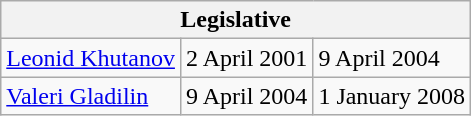<table class="wikitable sortable">
<tr>
<th colspan=3>Legislative</th>
</tr>
<tr>
<td><a href='#'>Leonid Khutanov</a></td>
<td>2 April 2001</td>
<td>9 April 2004</td>
</tr>
<tr>
<td><a href='#'>Valeri Gladilin</a></td>
<td>9 April 2004</td>
<td>1 January 2008</td>
</tr>
</table>
